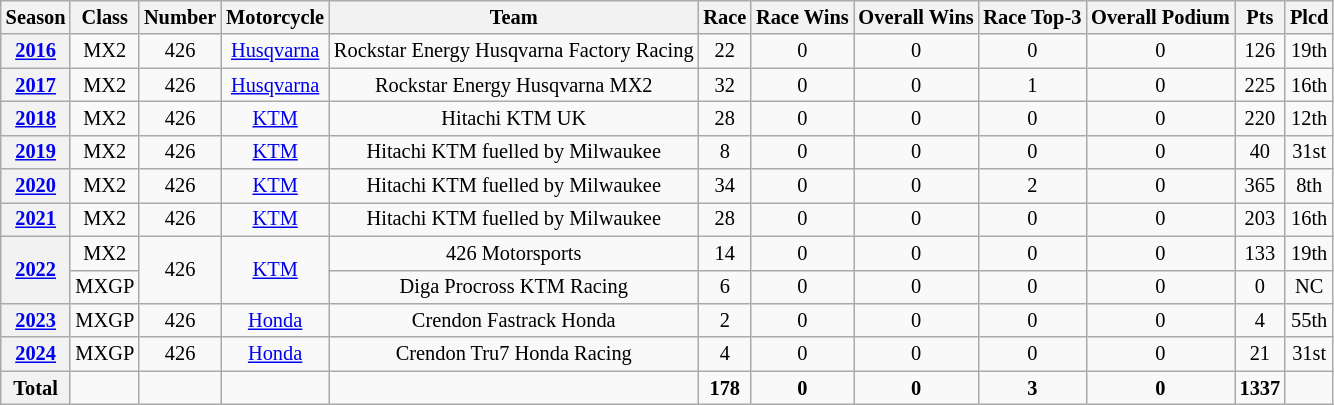<table class="wikitable" style="font-size: 85%; text-align:center">
<tr>
<th>Season</th>
<th>Class</th>
<th>Number</th>
<th>Motorcycle</th>
<th>Team</th>
<th>Race</th>
<th>Race Wins</th>
<th>Overall Wins</th>
<th>Race Top-3</th>
<th>Overall Podium</th>
<th>Pts</th>
<th>Plcd</th>
</tr>
<tr>
<th><a href='#'>2016</a></th>
<td>MX2</td>
<td>426</td>
<td><a href='#'>Husqvarna</a></td>
<td>Rockstar Energy Husqvarna Factory Racing</td>
<td>22</td>
<td>0</td>
<td>0</td>
<td>0</td>
<td>0</td>
<td>126</td>
<td>19th</td>
</tr>
<tr>
<th><a href='#'>2017</a></th>
<td>MX2</td>
<td>426</td>
<td><a href='#'>Husqvarna</a></td>
<td>Rockstar Energy Husqvarna MX2</td>
<td>32</td>
<td>0</td>
<td>0</td>
<td>1</td>
<td>0</td>
<td>225</td>
<td>16th</td>
</tr>
<tr>
<th><a href='#'>2018</a></th>
<td>MX2</td>
<td>426</td>
<td><a href='#'>KTM</a></td>
<td>Hitachi KTM UK</td>
<td>28</td>
<td>0</td>
<td>0</td>
<td>0</td>
<td>0</td>
<td>220</td>
<td>12th</td>
</tr>
<tr>
<th><a href='#'>2019</a></th>
<td>MX2</td>
<td>426</td>
<td><a href='#'>KTM</a></td>
<td>Hitachi KTM fuelled by Milwaukee</td>
<td>8</td>
<td>0</td>
<td>0</td>
<td>0</td>
<td>0</td>
<td>40</td>
<td>31st</td>
</tr>
<tr>
<th><a href='#'>2020</a></th>
<td>MX2</td>
<td>426</td>
<td><a href='#'>KTM</a></td>
<td>Hitachi KTM fuelled by Milwaukee</td>
<td>34</td>
<td>0</td>
<td>0</td>
<td>2</td>
<td>0</td>
<td>365</td>
<td>8th</td>
</tr>
<tr>
<th><a href='#'>2021</a></th>
<td>MX2</td>
<td>426</td>
<td><a href='#'>KTM</a></td>
<td>Hitachi KTM fuelled by Milwaukee</td>
<td>28</td>
<td>0</td>
<td>0</td>
<td>0</td>
<td>0</td>
<td>203</td>
<td>16th</td>
</tr>
<tr>
<th rowspan=2><a href='#'>2022</a></th>
<td>MX2</td>
<td rowspan=2>426</td>
<td rowspan=2><a href='#'>KTM</a></td>
<td>426 Motorsports</td>
<td>14</td>
<td>0</td>
<td>0</td>
<td>0</td>
<td>0</td>
<td>133</td>
<td>19th</td>
</tr>
<tr>
<td>MXGP</td>
<td>Diga Procross KTM Racing</td>
<td>6</td>
<td>0</td>
<td>0</td>
<td>0</td>
<td>0</td>
<td>0</td>
<td>NC</td>
</tr>
<tr>
<th><a href='#'>2023</a></th>
<td>MXGP</td>
<td>426</td>
<td><a href='#'>Honda</a></td>
<td>Crendon Fastrack Honda</td>
<td>2</td>
<td>0</td>
<td>0</td>
<td>0</td>
<td>0</td>
<td>4</td>
<td>55th</td>
</tr>
<tr>
<th><a href='#'>2024</a></th>
<td>MXGP</td>
<td>426</td>
<td><a href='#'>Honda</a></td>
<td>Crendon Tru7 Honda Racing</td>
<td>4</td>
<td>0</td>
<td>0</td>
<td>0</td>
<td>0</td>
<td>21</td>
<td>31st</td>
</tr>
<tr>
<th>Total</th>
<td></td>
<td></td>
<td></td>
<td></td>
<td><strong>178</strong></td>
<td><strong>0</strong></td>
<td><strong>0</strong></td>
<td><strong>3</strong></td>
<td><strong>0</strong></td>
<td><strong>1337</strong></td>
<td></td>
</tr>
</table>
